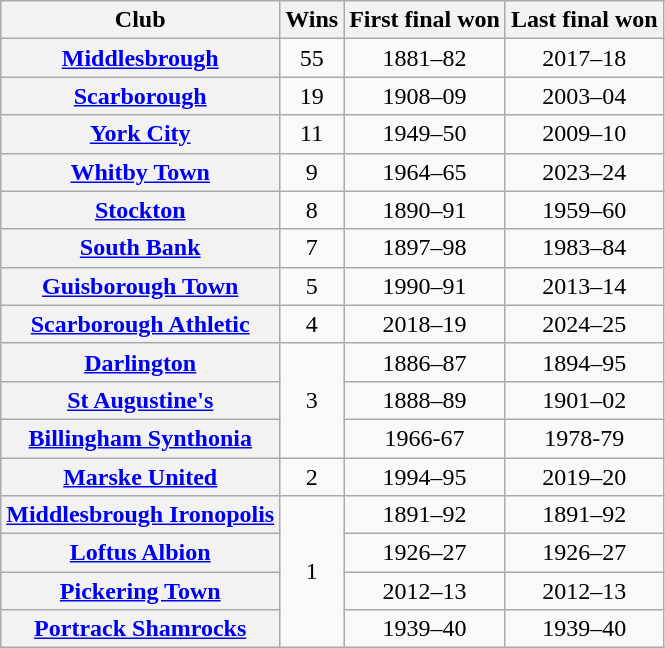<table class="wikitable sortable plainrowheaders" style="text-align:center">
<tr>
<th scope="col">Club</th>
<th scope="col">Wins</th>
<th scope="col">First final won</th>
<th scope="col">Last final won</th>
</tr>
<tr>
<th scope="row"><a href='#'>Middlesbrough</a></th>
<td>55</td>
<td>1881–82</td>
<td>2017–18</td>
</tr>
<tr>
<th scope="row"><a href='#'>Scarborough</a></th>
<td>19</td>
<td>1908–09</td>
<td>2003–04</td>
</tr>
<tr>
<th scope="row"><a href='#'>York City</a></th>
<td>11</td>
<td>1949–50</td>
<td>2009–10</td>
</tr>
<tr>
<th scope="row"><a href='#'>Whitby Town</a></th>
<td>9</td>
<td>1964–65</td>
<td>2023–24</td>
</tr>
<tr>
<th scope="row"><a href='#'>Stockton</a></th>
<td>8</td>
<td>1890–91</td>
<td>1959–60</td>
</tr>
<tr>
<th scope="row"><a href='#'>South Bank</a></th>
<td>7</td>
<td>1897–98</td>
<td>1983–84</td>
</tr>
<tr>
<th scope="row"><a href='#'>Guisborough Town</a></th>
<td>5</td>
<td>1990–91</td>
<td>2013–14</td>
</tr>
<tr>
<th scope="row"><a href='#'>Scarborough Athletic</a></th>
<td>4</td>
<td>2018–19</td>
<td>2024–25</td>
</tr>
<tr>
<th scope="row"><a href='#'>Darlington</a></th>
<td rowspan="3">3</td>
<td>1886–87</td>
<td>1894–95</td>
</tr>
<tr>
<th scope="row"><a href='#'>St Augustine's</a></th>
<td>1888–89</td>
<td>1901–02</td>
</tr>
<tr>
<th scope="row"><a href='#'>Billingham Synthonia</a></th>
<td>1966-67</td>
<td>1978-79</td>
</tr>
<tr>
<th scope="row"><a href='#'>Marske United</a></th>
<td>2</td>
<td>1994–95</td>
<td>2019–20</td>
</tr>
<tr>
<th scope="row"><a href='#'>Middlesbrough Ironopolis</a></th>
<td rowspan="4">1</td>
<td>1891–92</td>
<td>1891–92</td>
</tr>
<tr>
<th scope="row"><a href='#'>Loftus Albion</a></th>
<td>1926–27</td>
<td>1926–27</td>
</tr>
<tr>
<th scope="row"><a href='#'>Pickering Town</a></th>
<td>2012–13</td>
<td>2012–13</td>
</tr>
<tr>
<th scope="row"><a href='#'>Portrack Shamrocks</a></th>
<td>1939–40</td>
<td>1939–40</td>
</tr>
</table>
